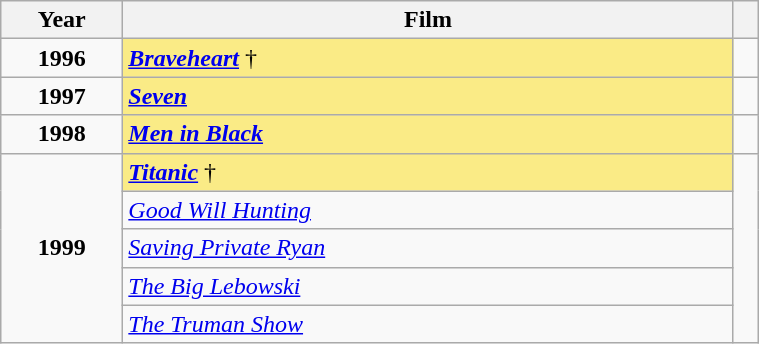<table class="wikitable" width="40%">
<tr>
<th width="10%">Year</th>
<th width="50%">Film</th>
<th width="2%"></th>
</tr>
<tr>
<td style="text-align:center"><strong>1996<br> </strong></td>
<td style="background:#FAEB86"><strong><em><a href='#'>Braveheart</a></em></strong> †</td>
<td style="text-align:center"></td>
</tr>
<tr>
<td style="text-align:center"><strong>1997<br> </strong></td>
<td style="background:#FAEB86"><strong><em><a href='#'>Seven</a></em></strong></td>
<td style="text-align:center"></td>
</tr>
<tr>
<td style="text-align:center"><strong>1998<br> </strong></td>
<td style="background:#FAEB86"><strong><em><a href='#'>Men in Black</a></em></strong></td>
<td style="text-align:center"></td>
</tr>
<tr>
<td rowspan="5" style="text-align:center"><strong>1999<br> </strong></td>
<td style="background:#FAEB86"><strong><em><a href='#'>Titanic</a></em></strong> †</td>
<td rowspan="5" style="text-align:center"></td>
</tr>
<tr>
<td><em><a href='#'>Good Will Hunting</a></em></td>
</tr>
<tr>
<td><em><a href='#'>Saving Private Ryan</a></em></td>
</tr>
<tr>
<td><em><a href='#'>The Big Lebowski</a></em></td>
</tr>
<tr>
<td><em><a href='#'>The Truman Show</a></em></td>
</tr>
</table>
